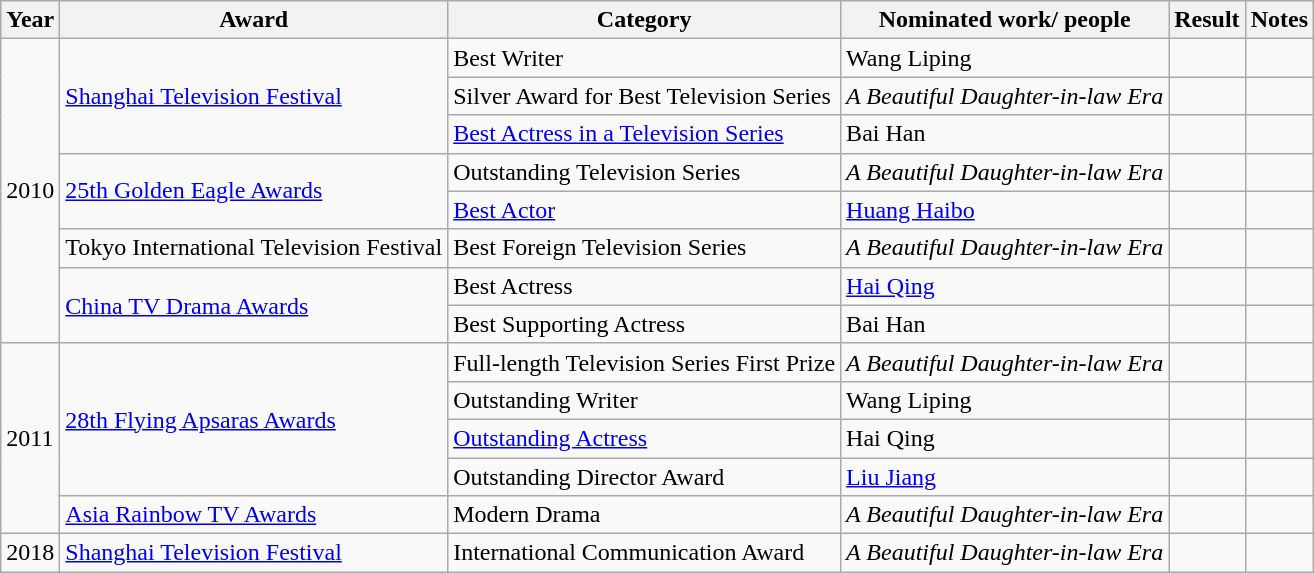<table class="wikitable">
<tr>
<th>Year</th>
<th>Award</th>
<th>Category</th>
<th>Nominated work/ people</th>
<th>Result</th>
<th>Notes</th>
</tr>
<tr>
<td rowspan=8>2010</td>
<td rowspan=3><a href='#'>Shanghai Television Festival</a></td>
<td>Best Writer</td>
<td>Wang Liping</td>
<td></td>
<td></td>
</tr>
<tr>
<td>Silver Award for Best Television Series</td>
<td><em>A Beautiful Daughter-in-law Era</em></td>
<td></td>
<td></td>
</tr>
<tr>
<td><a href='#'>Best Actress in a Television Series</a></td>
<td>Bai Han</td>
<td></td>
<td></td>
</tr>
<tr>
<td rowspan=2><a href='#'>25th Golden Eagle Awards</a></td>
<td>Outstanding Television Series</td>
<td><em>A Beautiful Daughter-in-law Era</em></td>
<td></td>
<td></td>
</tr>
<tr>
<td><a href='#'>Best Actor</a></td>
<td><a href='#'>Huang Haibo</a></td>
<td></td>
<td></td>
</tr>
<tr>
<td>Tokyo International Television Festival</td>
<td>Best Foreign Television Series</td>
<td><em>A Beautiful Daughter-in-law Era</em></td>
<td></td>
<td></td>
</tr>
<tr>
<td rowspan=2><a href='#'>China TV Drama Awards</a></td>
<td>Best Actress</td>
<td><a href='#'>Hai Qing</a></td>
<td></td>
<td></td>
</tr>
<tr>
<td>Best Supporting Actress</td>
<td>Bai Han</td>
<td></td>
<td></td>
</tr>
<tr>
<td rowspan=5>2011</td>
<td rowspan=4><a href='#'>28th Flying Apsaras Awards</a></td>
<td>Full-length Television Series First Prize</td>
<td><em>A Beautiful Daughter-in-law Era</em></td>
<td></td>
<td></td>
</tr>
<tr>
<td>Outstanding Writer</td>
<td>Wang Liping</td>
<td></td>
<td></td>
</tr>
<tr>
<td><a href='#'>Outstanding Actress</a></td>
<td>Hai Qing</td>
<td></td>
<td></td>
</tr>
<tr>
<td>Outstanding Director Award</td>
<td><a href='#'>Liu Jiang</a></td>
<td></td>
<td></td>
</tr>
<tr>
<td><a href='#'>Asia Rainbow TV Awards</a></td>
<td>Modern Drama</td>
<td><em>A Beautiful Daughter-in-law Era</em></td>
<td></td>
<td></td>
</tr>
<tr>
<td>2018</td>
<td><a href='#'>Shanghai Television Festival</a></td>
<td>International Communication Award</td>
<td><em>A Beautiful Daughter-in-law Era</em></td>
<td></td>
<td></td>
</tr>
</table>
